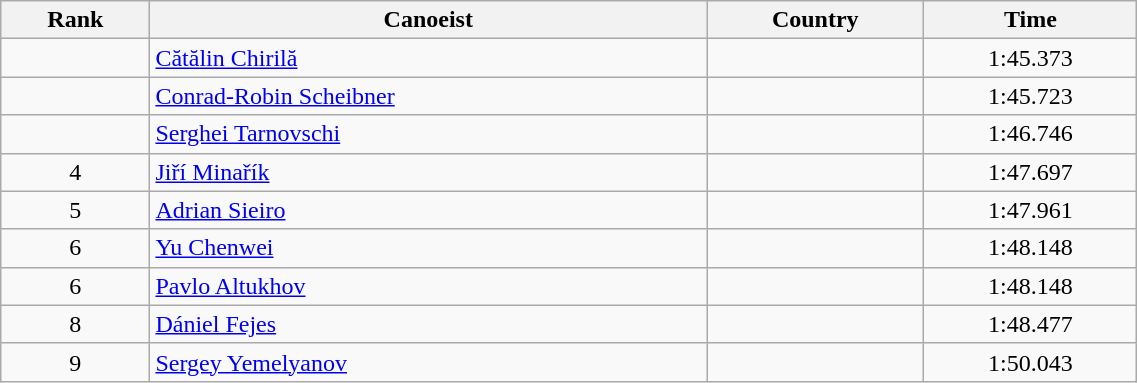<table class="wikitable" style="text-align:center;width: 60%">
<tr>
<th>Rank</th>
<th>Canoeist</th>
<th>Country</th>
<th>Time</th>
</tr>
<tr>
<td></td>
<td align="left"><a href='#'>Cătălin Chirilă</a></td>
<td align="left"></td>
<td>1:45.373</td>
</tr>
<tr>
<td></td>
<td align="left"><a href='#'>Conrad-Robin Scheibner</a></td>
<td align="left"></td>
<td>1:45.723</td>
</tr>
<tr>
<td></td>
<td align="left"><a href='#'>Serghei Tarnovschi</a></td>
<td align="left"></td>
<td>1:46.746</td>
</tr>
<tr>
<td>4</td>
<td align="left"><a href='#'>Jiří Minařík</a></td>
<td align="left"></td>
<td>1:47.697</td>
</tr>
<tr>
<td>5</td>
<td align="left"><a href='#'>Adrian Sieiro</a></td>
<td align="left"></td>
<td>1:47.961</td>
</tr>
<tr>
<td>6</td>
<td align="left"><a href='#'>Yu Chenwei</a></td>
<td align="left"></td>
<td>1:48.148</td>
</tr>
<tr>
<td>6</td>
<td align="left"><a href='#'>Pavlo Altukhov</a></td>
<td align="left"></td>
<td>1:48.148</td>
</tr>
<tr>
<td>8</td>
<td align="left"><a href='#'>Dániel Fejes</a></td>
<td align="left"></td>
<td>1:48.477</td>
</tr>
<tr>
<td>9</td>
<td align="left"><a href='#'>Sergey Yemelyanov</a></td>
<td align="left"></td>
<td>1:50.043</td>
</tr>
</table>
